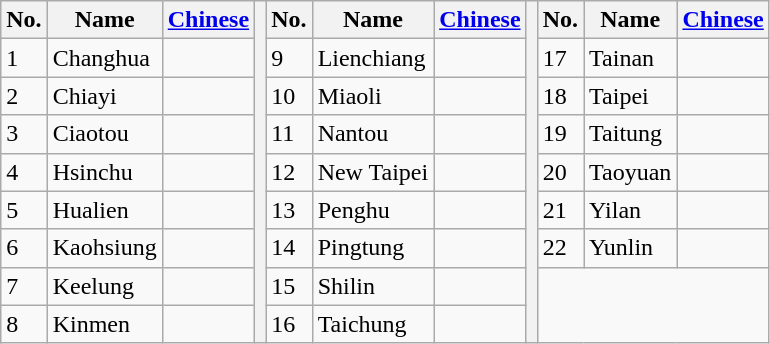<table class=wikitable>
<tr>
<th>No.</th>
<th>Name</th>
<th><a href='#'>Chinese</a></th>
<th rowspan=9></th>
<th>No.</th>
<th>Name</th>
<th><a href='#'>Chinese</a></th>
<th rowspan=9></th>
<th>No.</th>
<th>Name</th>
<th><a href='#'>Chinese</a></th>
</tr>
<tr>
<td>1</td>
<td>Changhua</td>
<td></td>
<td>9</td>
<td>Lienchiang</td>
<td></td>
<td>17</td>
<td>Tainan</td>
<td></td>
</tr>
<tr>
<td>2</td>
<td>Chiayi</td>
<td></td>
<td>10</td>
<td>Miaoli</td>
<td></td>
<td>18</td>
<td>Taipei</td>
<td></td>
</tr>
<tr>
<td>3</td>
<td>Ciaotou</td>
<td></td>
<td>11</td>
<td>Nantou</td>
<td></td>
<td>19</td>
<td>Taitung</td>
<td></td>
</tr>
<tr>
<td>4</td>
<td>Hsinchu</td>
<td></td>
<td>12</td>
<td>New Taipei</td>
<td></td>
<td>20</td>
<td>Taoyuan</td>
<td></td>
</tr>
<tr>
<td>5</td>
<td>Hualien</td>
<td></td>
<td>13</td>
<td>Penghu</td>
<td></td>
<td>21</td>
<td>Yilan</td>
<td></td>
</tr>
<tr>
<td>6</td>
<td>Kaohsiung</td>
<td></td>
<td>14</td>
<td>Pingtung</td>
<td></td>
<td>22</td>
<td>Yunlin</td>
<td></td>
</tr>
<tr>
<td>7</td>
<td>Keelung</td>
<td></td>
<td>15</td>
<td>Shilin</td>
<td></td>
</tr>
<tr>
<td>8</td>
<td>Kinmen</td>
<td></td>
<td>16</td>
<td>Taichung</td>
<td></td>
</tr>
</table>
